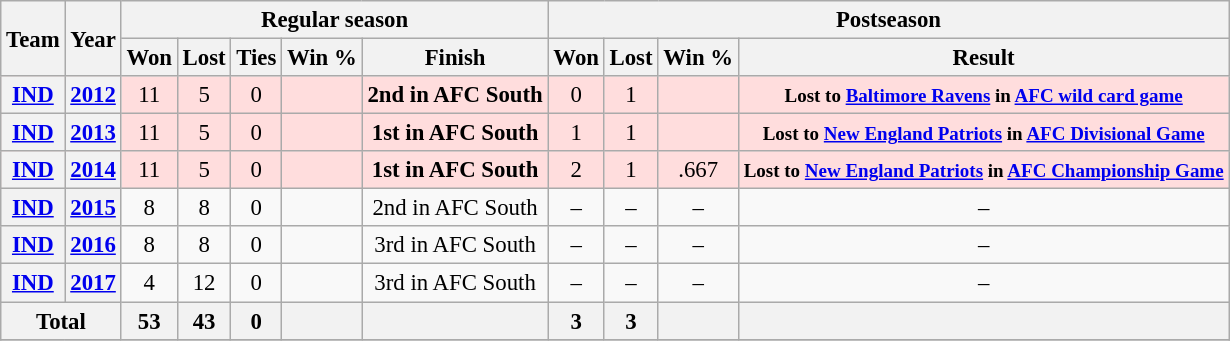<table class="wikitable" style="font-size: 95%; text-align:center;">
<tr>
<th rowspan="2">Team</th>
<th rowspan="2">Year</th>
<th colspan="5">Regular season</th>
<th colspan="4">Postseason</th>
</tr>
<tr>
<th>Won</th>
<th>Lost</th>
<th>Ties</th>
<th>Win %</th>
<th>Finish</th>
<th>Won</th>
<th>Lost</th>
<th>Win %</th>
<th>Result</th>
</tr>
<tr ! style="background:#fdd;">
<th><a href='#'>IND</a></th>
<th><a href='#'>2012</a></th>
<td>11</td>
<td>5</td>
<td>0</td>
<td></td>
<td><strong>2nd in AFC South</strong></td>
<td>0</td>
<td>1</td>
<td></td>
<td><small><strong>Lost to <a href='#'>Baltimore Ravens</a> in <a href='#'>AFC wild card game</a></strong></small></td>
</tr>
<tr ! style="background:#fdd;">
<th><a href='#'>IND</a></th>
<th><a href='#'>2013</a></th>
<td>11</td>
<td>5</td>
<td>0</td>
<td></td>
<td><strong>1st in AFC South</strong></td>
<td>1</td>
<td>1</td>
<td></td>
<td><small><strong>Lost to <a href='#'>New England Patriots</a> in <a href='#'>AFC Divisional Game</a></strong></small></td>
</tr>
<tr ! style="background:#fdd;">
<th><a href='#'>IND</a></th>
<th><a href='#'>2014</a></th>
<td>11</td>
<td>5</td>
<td>0</td>
<td></td>
<td><strong>1st in AFC South</strong></td>
<td>2</td>
<td>1</td>
<td>.667</td>
<td><small><strong>Lost to <a href='#'>New England Patriots</a> in <a href='#'>AFC Championship Game</a></strong></small></td>
</tr>
<tr>
<th><a href='#'>IND</a></th>
<th><a href='#'>2015</a></th>
<td>8</td>
<td>8</td>
<td>0</td>
<td></td>
<td>2nd in AFC South</td>
<td>–</td>
<td>–</td>
<td>–</td>
<td>–</td>
</tr>
<tr>
<th><a href='#'>IND</a></th>
<th><a href='#'>2016</a></th>
<td>8</td>
<td>8</td>
<td>0</td>
<td></td>
<td>3rd in AFC South</td>
<td>–</td>
<td>–</td>
<td>–</td>
<td>–</td>
</tr>
<tr>
<th><a href='#'>IND</a></th>
<th><a href='#'>2017</a></th>
<td>4</td>
<td>12</td>
<td>0</td>
<td></td>
<td>3rd in AFC South</td>
<td>–</td>
<td>–</td>
<td>–</td>
<td>–</td>
</tr>
<tr>
<th colspan="2">Total</th>
<th>53</th>
<th>43</th>
<th>0</th>
<th></th>
<th></th>
<th>3</th>
<th>3</th>
<th></th>
<th></th>
</tr>
<tr>
</tr>
</table>
